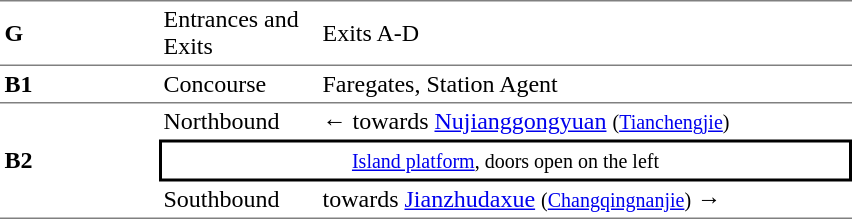<table cellspacing=0 cellpadding=3>
<tr>
<td style="border-top:solid 1px gray;border-bottom:solid 1px gray;" width=100><strong>G</strong></td>
<td style="border-top:solid 1px gray;border-bottom:solid 1px gray;" width=100>Entrances and Exits</td>
<td style="border-top:solid 1px gray;border-bottom:solid 1px gray;" width=350>Exits A-D</td>
</tr>
<tr>
<td style="border-bottom:solid 1px gray;"><strong>B1</strong></td>
<td style="border-bottom:solid 1px gray;">Concourse</td>
<td style="border-bottom:solid 1px gray;">Faregates, Station Agent</td>
</tr>
<tr>
<td style="border-bottom:solid 1px gray;" rowspan=3><strong>B2</strong></td>
<td>Northbound</td>
<td>←  towards <a href='#'>Nujianggongyuan</a> <small>(<a href='#'>Tianchengjie</a>)</small></td>
</tr>
<tr>
<td style="border-right:solid 2px black;border-left:solid 2px black;border-top:solid 2px black;border-bottom:solid 2px black;text-align:center;" colspan=2><small><a href='#'>Island platform</a>, doors open on the left</small></td>
</tr>
<tr>
<td style="border-bottom:solid 1px gray;">Southbound</td>
<td style="border-bottom:solid 1px gray;">  towards <a href='#'>Jianzhudaxue</a> <small>(<a href='#'>Changqingnanjie</a>)</small> →</td>
</tr>
</table>
